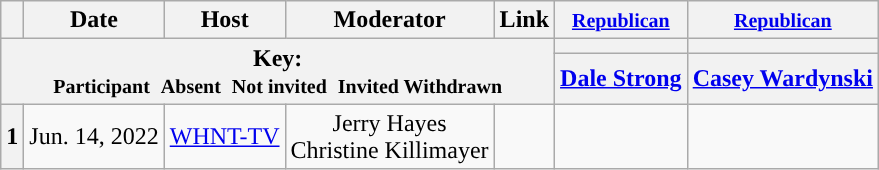<table class="wikitable" style="text-align:center;">
<tr>
<th scope="col"></th>
<th scope="col">Date</th>
<th scope="col">Host</th>
<th scope="col">Moderator</th>
<th scope="col">Link</th>
<th scope="col"><small><a href='#'>Republican</a></small></th>
<th scope="col"><small><a href='#'>Republican</a></small></th>
</tr>
<tr>
<th colspan="5" rowspan="2">Key:<br> <small>Participant </small>  <small>Absent </small>  <small>Not invited </small>  <small>Invited  Withdrawn</small></th>
<th scope="col" style="background:"></th>
<th scope="col" style="background:"></th>
</tr>
<tr>
<th scope="col"><a href='#'>Dale Strong</a></th>
<th scope="col"><a href='#'>Casey Wardynski</a></th>
</tr>
<tr>
<th>1</th>
<td style="white-space:nowrap;">Jun. 14, 2022</td>
<td style="white-space:nowrap;"><a href='#'>WHNT-TV</a></td>
<td style="white-space:nowrap;">Jerry Hayes<br>Christine Killimayer</td>
<td style="white-space:nowrap;"></td>
<td></td>
<td></td>
</tr>
</table>
